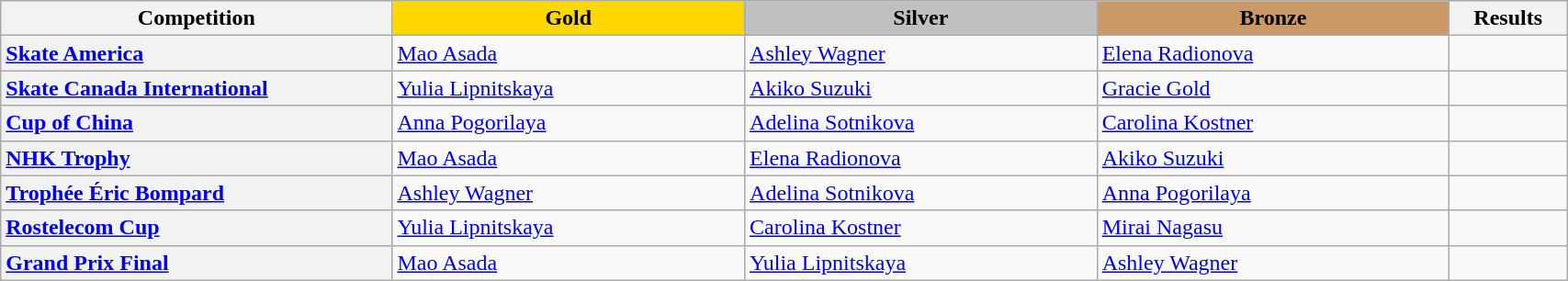<table class="wikitable unsortable" style="text-align:left; width:90%">
<tr>
<th scope="col" style="text-align:center; width:25%">Competition</th>
<td scope="col" style="text-align:center; width:22.5%; background:gold"><strong>Gold</strong></td>
<td scope="col" style="text-align:center; width:22.5%; background:silver"><strong>Silver</strong></td>
<td scope="col" style="text-align:center; width:22.5%; background:#c96"><strong>Bronze</strong></td>
<th scope="col" style="text-align:center; width:7.5%">Results</th>
</tr>
<tr>
<th scope="row" style="text-align:left"> <a href='#'>Skate America</a></th>
<td> <a href='#'>Mao Asada</a></td>
<td> <a href='#'>Ashley Wagner</a></td>
<td> <a href='#'>Elena Radionova</a></td>
<td></td>
</tr>
<tr>
<th scope="row" style="text-align:left"> <a href='#'>Skate Canada International</a></th>
<td> <a href='#'>Yulia Lipnitskaya</a></td>
<td> <a href='#'>Akiko Suzuki</a></td>
<td> <a href='#'>Gracie Gold</a></td>
<td></td>
</tr>
<tr>
<th scope="row" style="text-align:left"> <a href='#'>Cup of China</a></th>
<td> <a href='#'>Anna Pogorilaya</a></td>
<td> <a href='#'>Adelina Sotnikova</a></td>
<td> <a href='#'>Carolina Kostner</a></td>
<td></td>
</tr>
<tr>
<th scope="row" style="text-align:left"> <a href='#'>NHK Trophy</a></th>
<td> <a href='#'>Mao Asada</a></td>
<td> <a href='#'>Elena Radionova</a></td>
<td> <a href='#'>Akiko Suzuki</a></td>
<td></td>
</tr>
<tr>
<th scope="row" style="text-align:left"> <a href='#'>Trophée Éric Bompard</a></th>
<td> <a href='#'>Ashley Wagner</a></td>
<td> <a href='#'>Adelina Sotnikova</a></td>
<td> <a href='#'>Anna Pogorilaya</a></td>
<td></td>
</tr>
<tr>
<th scope="row" style="text-align:left"> <a href='#'>Rostelecom Cup</a></th>
<td> <a href='#'>Yulia Lipnitskaya</a></td>
<td> <a href='#'>Carolina Kostner</a></td>
<td> <a href='#'>Mirai Nagasu</a></td>
<td></td>
</tr>
<tr>
<th scope="row" style="text-align:left"> <a href='#'>Grand Prix Final</a></th>
<td> <a href='#'>Mao Asada</a></td>
<td> <a href='#'>Yulia Lipnitskaya</a></td>
<td> <a href='#'>Ashley Wagner</a></td>
<td></td>
</tr>
</table>
